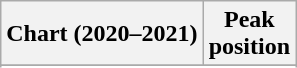<table class="wikitable sortable plainrowheaders" style="text-align:center">
<tr>
<th scope="col">Chart (2020–2021)</th>
<th scope="col">Peak<br>position</th>
</tr>
<tr>
</tr>
<tr>
</tr>
<tr>
</tr>
<tr>
</tr>
</table>
